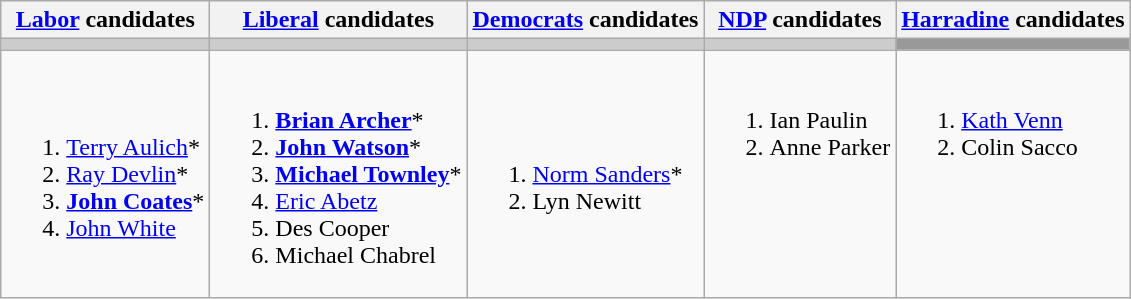<table class="wikitable">
<tr>
<th><a href='#'>Labor</a> candidates</th>
<th><a href='#'>Liberal</a> candidates</th>
<th><a href='#'>Democrats</a> candidates</th>
<th><a href='#'>NDP</a> candidates</th>
<th><a href='#'>Harradine</a> candidates</th>
</tr>
<tr bgcolor="#cccccc">
<td></td>
<td></td>
<td></td>
<td></td>
<td bgcolor="#999999"></td>
</tr>
<tr>
<td><br><ol><li><a href='#'>Terry Aulich</a>*</li><li><a href='#'>Ray Devlin</a>*</li><li><strong><a href='#'>John Coates</a></strong>*</li><li><a href='#'>John White</a></li></ol></td>
<td><br><ol><li><strong><a href='#'>Brian Archer</a></strong>*</li><li><strong><a href='#'>John Watson</a></strong>*</li><li><strong><a href='#'>Michael Townley</a></strong>*</li><li><a href='#'>Eric Abetz</a></li><li>Des Cooper</li><li>Michael Chabrel</li></ol></td>
<td><br><ol><li><a href='#'>Norm Sanders</a>*</li><li>Lyn Newitt</li></ol></td>
<td valign=top><br><ol><li>Ian Paulin</li><li>Anne Parker</li></ol></td>
<td valign=top><br><ol><li><a href='#'>Kath Venn</a></li><li>Colin Sacco</li></ol></td>
</tr>
</table>
